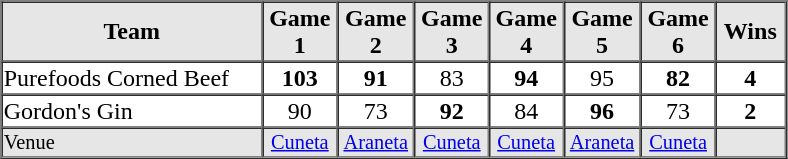<table border=1 cellspacing=0 width=525 align=center>
<tr style="text-align:center; background-color:#e6e6e6;">
<th align=center width=30%>Team</th>
<th width=8%>Game 1</th>
<th width=8%>Game 2</th>
<th width=8%>Game 3</th>
<th width=8%>Game 4</th>
<th width=8%>Game 5</th>
<th width=8%>Game 6</th>
<th width=8%>Wins</th>
</tr>
<tr style="text-align:center;">
<td align=left>Purefoods Corned Beef</td>
<td><strong>103</strong></td>
<td><strong>91</strong></td>
<td>83</td>
<td><strong>94</strong></td>
<td>95</td>
<td><strong>82</strong></td>
<td><strong>4</strong></td>
</tr>
<tr style="text-align:center;">
<td align=left>Gordon's Gin</td>
<td>90</td>
<td>73</td>
<td><strong>92</strong></td>
<td>84</td>
<td><strong>96</strong></td>
<td>73</td>
<td><strong>2</strong></td>
</tr>
<tr style="text-align:center; font-size: 85%; background-color:#e6e6e6;">
<td align=left>Venue</td>
<td><a href='#'>Cuneta</a></td>
<td><a href='#'>Araneta</a></td>
<td><a href='#'>Cuneta</a></td>
<td><a href='#'>Cuneta</a></td>
<td><a href='#'>Araneta</a></td>
<td><a href='#'>Cuneta</a></td>
<td></td>
</tr>
</table>
